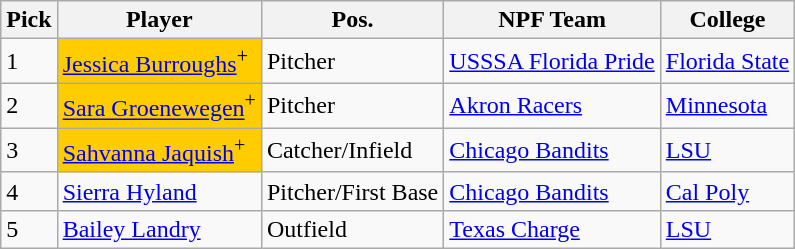<table class="wikitable">
<tr>
<th>Pick</th>
<th>Player</th>
<th>Pos.</th>
<th>NPF Team</th>
<th>College</th>
</tr>
<tr>
<td>1</td>
<td style="background:#FFCC00;"><a href='#'>Jessica Burroughs</a><sup>+</sup></td>
<td>Pitcher</td>
<td><a href='#'>USSSA Florida Pride</a></td>
<td><a href='#'>Florida State</a></td>
</tr>
<tr>
<td>2</td>
<td style="background:#FFCC00;"><a href='#'>Sara Groenewegen</a><sup>+</sup></td>
<td>Pitcher</td>
<td><a href='#'>Akron Racers</a></td>
<td><a href='#'>Minnesota</a></td>
</tr>
<tr>
<td>3</td>
<td style="background:#FFCC00;"><a href='#'>Sahvanna Jaquish</a><sup>+</sup></td>
<td>Catcher/Infield</td>
<td><a href='#'>Chicago Bandits</a></td>
<td><a href='#'>LSU</a></td>
</tr>
<tr>
<td>4</td>
<td><a href='#'>Sierra Hyland</a></td>
<td>Pitcher/First Base</td>
<td><a href='#'>Chicago Bandits</a></td>
<td><a href='#'>Cal Poly</a></td>
</tr>
<tr>
<td>5</td>
<td><a href='#'>Bailey Landry</a></td>
<td>Outfield</td>
<td><a href='#'>Texas Charge</a></td>
<td><a href='#'>LSU</a></td>
</tr>
</table>
